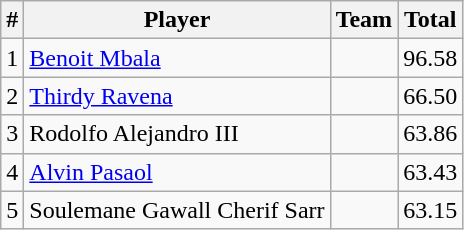<table class=wikitable>
<tr>
<th>#</th>
<th>Player</th>
<th>Team</th>
<th>Total</th>
</tr>
<tr>
<td>1</td>
<td> <a href='#'>Benoit Mbala</a></td>
<td></td>
<td>96.58</td>
</tr>
<tr>
<td>2</td>
<td> <a href='#'>Thirdy Ravena</a></td>
<td></td>
<td>66.50</td>
</tr>
<tr>
<td>3</td>
<td> Rodolfo Alejandro III</td>
<td></td>
<td>63.86</td>
</tr>
<tr>
<td>4</td>
<td> <a href='#'>Alvin Pasaol</a></td>
<td></td>
<td>63.43</td>
</tr>
<tr>
<td>5</td>
<td> Soulemane Gawall Cherif Sarr</td>
<td></td>
<td>63.15</td>
</tr>
</table>
